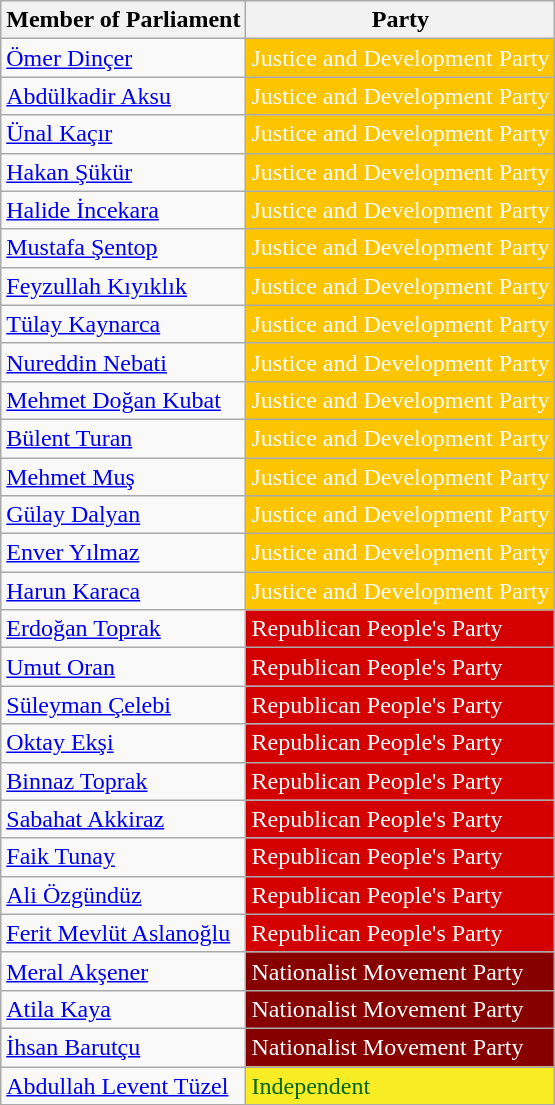<table class="wikitable">
<tr>
<th>Member of Parliament</th>
<th>Party</th>
</tr>
<tr>
<td><a href='#'>Ömer Dinçer</a></td>
<td style="background:#FDC400; color:white">Justice and Development Party</td>
</tr>
<tr>
<td><a href='#'>Abdülkadir Aksu</a></td>
<td style="background:#FDC400; color:white">Justice and Development Party</td>
</tr>
<tr>
<td><a href='#'>Ünal Kaçır</a></td>
<td style="background:#FDC400; color:white">Justice and Development Party</td>
</tr>
<tr>
<td><a href='#'>Hakan Şükür</a></td>
<td style="background:#FDC400; color:white">Justice and Development Party</td>
</tr>
<tr>
<td><a href='#'>Halide İncekara</a></td>
<td style="background:#FDC400; color:white">Justice and Development Party</td>
</tr>
<tr>
<td><a href='#'>Mustafa Şentop</a></td>
<td style="background:#FDC400; color:white">Justice and Development Party</td>
</tr>
<tr>
<td><a href='#'>Feyzullah Kıyıklık</a></td>
<td style="background:#FDC400; color:white">Justice and Development Party</td>
</tr>
<tr>
<td><a href='#'>Tülay Kaynarca</a></td>
<td style="background:#FDC400; color:white">Justice and Development Party</td>
</tr>
<tr>
<td><a href='#'>Nureddin Nebati</a></td>
<td style="background:#FDC400; color:white">Justice and Development Party</td>
</tr>
<tr>
<td><a href='#'>Mehmet Doğan Kubat</a></td>
<td style="background:#FDC400; color:white">Justice and Development Party</td>
</tr>
<tr>
<td><a href='#'>Bülent Turan</a></td>
<td style="background:#FDC400; color:white">Justice and Development Party</td>
</tr>
<tr>
<td><a href='#'>Mehmet Muş</a></td>
<td style="background:#FDC400; color:white">Justice and Development Party</td>
</tr>
<tr>
<td><a href='#'>Gülay Dalyan</a></td>
<td style="background:#FDC400; color:white">Justice and Development Party</td>
</tr>
<tr>
<td><a href='#'>Enver Yılmaz</a></td>
<td style="background:#FDC400; color:white">Justice and Development Party</td>
</tr>
<tr>
<td><a href='#'>Harun Karaca</a></td>
<td style="background:#FDC400; color:white">Justice and Development Party</td>
</tr>
<tr>
<td><a href='#'>Erdoğan Toprak</a></td>
<td style="background:#D40000; color:white">Republican People's Party</td>
</tr>
<tr>
<td><a href='#'>Umut Oran</a></td>
<td style="background:#D40000; color:white">Republican People's Party</td>
</tr>
<tr>
<td><a href='#'>Süleyman Çelebi</a></td>
<td style="background:#D40000; color:white">Republican People's Party</td>
</tr>
<tr>
<td><a href='#'>Oktay Ekşi</a></td>
<td style="background:#D40000; color:white">Republican People's Party</td>
</tr>
<tr>
<td><a href='#'>Binnaz Toprak</a></td>
<td style="background:#D40000; color:white">Republican People's Party</td>
</tr>
<tr>
<td><a href='#'>Sabahat Akkiraz</a></td>
<td style="background:#D40000; color:white">Republican People's Party</td>
</tr>
<tr>
<td><a href='#'>Faik Tunay</a></td>
<td style="background:#D40000; color:white">Republican People's Party</td>
</tr>
<tr>
<td><a href='#'>Ali Özgündüz</a></td>
<td style="background:#D40000; color:white">Republican People's Party</td>
</tr>
<tr>
<td><a href='#'>Ferit Mevlüt Aslanoğlu</a></td>
<td style="background:#D40000; color:white">Republican People's Party</td>
</tr>
<tr>
<td><a href='#'>Meral Akşener</a></td>
<td style="background:#870000; color:white">Nationalist Movement Party</td>
</tr>
<tr>
<td><a href='#'>Atila Kaya</a></td>
<td style="background:#870000; color:white">Nationalist Movement Party</td>
</tr>
<tr>
<td><a href='#'>İhsan Barutçu</a></td>
<td style="background:#870000; color:white">Nationalist Movement Party</td>
</tr>
<tr>
<td><a href='#'>Abdullah Levent Tüzel</a></td>
<td style="background:#F8EC24; color:#006600">Independent</td>
</tr>
<tr>
</tr>
</table>
